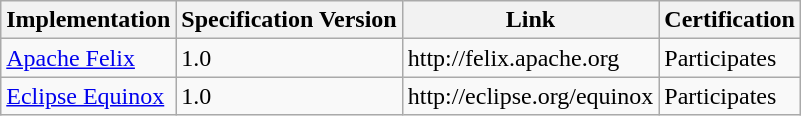<table class="wikitable sortable">
<tr>
<th>Implementation</th>
<th>Specification Version</th>
<th>Link</th>
<th>Certification</th>
</tr>
<tr>
<td><a href='#'>Apache Felix</a></td>
<td>1.0</td>
<td>http://felix.apache.org</td>
<td>Participates</td>
</tr>
<tr>
<td><a href='#'>Eclipse Equinox</a></td>
<td>1.0</td>
<td>http://eclipse.org/equinox</td>
<td>Participates</td>
</tr>
</table>
